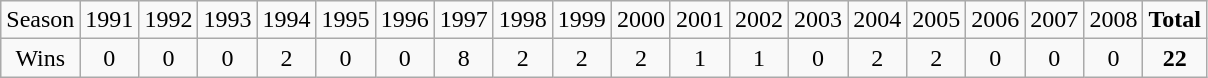<table class="wikitable sortable">
<tr>
<td>Season</td>
<td>1991</td>
<td>1992</td>
<td>1993</td>
<td>1994</td>
<td>1995</td>
<td>1996</td>
<td>1997</td>
<td>1998</td>
<td>1999</td>
<td>2000</td>
<td>2001</td>
<td>2002</td>
<td>2003</td>
<td>2004</td>
<td>2005</td>
<td>2006</td>
<td>2007</td>
<td>2008</td>
<td><strong>Total</strong></td>
</tr>
<tr align=center>
<td>Wins</td>
<td>0</td>
<td>0</td>
<td>0</td>
<td>2</td>
<td>0</td>
<td>0</td>
<td>8</td>
<td>2</td>
<td>2</td>
<td>2</td>
<td>1</td>
<td>1</td>
<td>0</td>
<td>2</td>
<td>2</td>
<td>0</td>
<td>0</td>
<td>0</td>
<td><strong>22</strong></td>
</tr>
</table>
